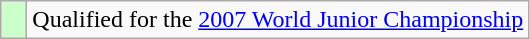<table class="wikitable" style="text-align: left;">
<tr>
<td width=10px bgcolor=#ccffcc></td>
<td>Qualified for the <a href='#'>2007 World Junior Championship</a></td>
</tr>
</table>
